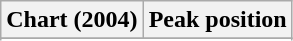<table class="wikitable sortable" border="1">
<tr>
<th>Chart (2004)</th>
<th>Peak position</th>
</tr>
<tr>
</tr>
<tr>
</tr>
</table>
